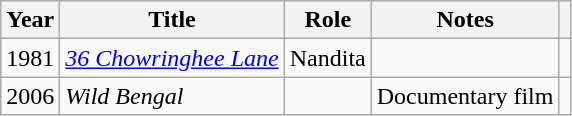<table class="wikitable">
<tr>
<th>Year</th>
<th>Title</th>
<th>Role</th>
<th>Notes</th>
<th></th>
</tr>
<tr>
<td>1981</td>
<td><em><a href='#'>36 Chowringhee Lane</a></em></td>
<td>Nandita</td>
<td></td>
<td></td>
</tr>
<tr>
<td>2006</td>
<td><em>Wild Bengal</em></td>
<td></td>
<td>Documentary film</td>
<td></td>
</tr>
</table>
